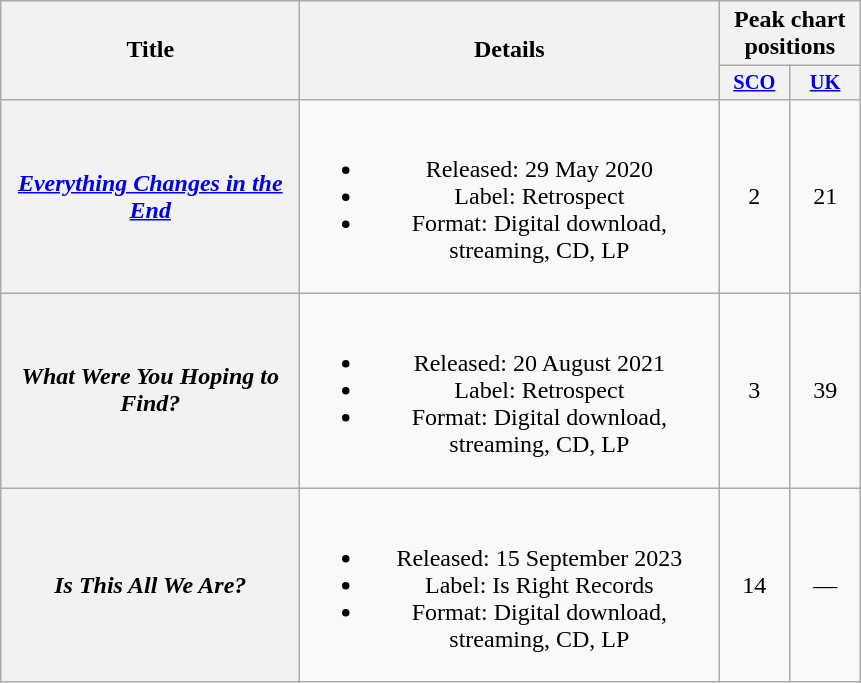<table class="wikitable plainrowheaders" style="text-align:center;">
<tr>
<th scope="col" rowspan="2" style="width:12em;">Title</th>
<th scope="col" rowspan="2" style="width:17em;">Details</th>
<th scope="col" colspan="2">Peak chart positions</th>
</tr>
<tr>
<th scope="col" style="width:3em;font-size:85%;"><a href='#'>SCO</a><br></th>
<th scope="col" style="width:3em;font-size:85%;"><a href='#'>UK</a><br></th>
</tr>
<tr>
<th scope="row"><em><a href='#'>Everything Changes in the End</a></em></th>
<td><br><ul><li>Released: 29 May 2020</li><li>Label: Retrospect</li><li>Format: Digital download, streaming, CD, LP</li></ul></td>
<td>2</td>
<td>21</td>
</tr>
<tr>
<th scope="row"><em>What Were You Hoping to Find?</em></th>
<td><br><ul><li>Released: 20 August 2021</li><li>Label: Retrospect</li><li>Format: Digital download, streaming, CD, LP</li></ul></td>
<td>3</td>
<td>39</td>
</tr>
<tr>
<th scope="row"><em>Is This All We Are?</em></th>
<td><br><ul><li>Released: 15 September 2023</li><li>Label: Is Right Records</li><li>Format: Digital download, streaming, CD, LP</li></ul></td>
<td>14</td>
<td>—</td>
</tr>
</table>
